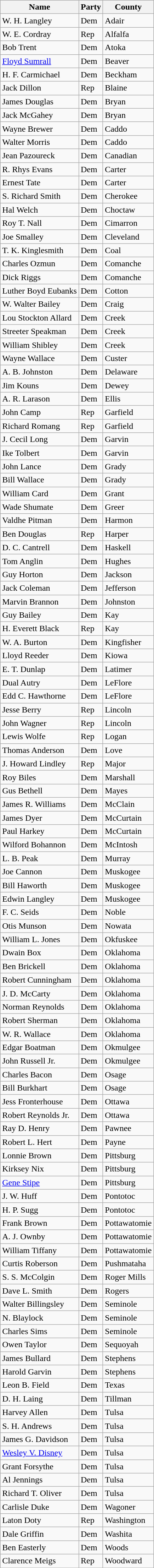<table class="wikitable sortable">
<tr>
<th>Name</th>
<th>Party</th>
<th>County</th>
</tr>
<tr>
<td>W. H. Langley</td>
<td>Dem</td>
<td>Adair</td>
</tr>
<tr>
<td>W. E. Cordray</td>
<td>Rep</td>
<td>Alfalfa</td>
</tr>
<tr>
<td>Bob Trent</td>
<td>Dem</td>
<td>Atoka</td>
</tr>
<tr>
<td><a href='#'>Floyd Sumrall</a></td>
<td>Dem</td>
<td>Beaver</td>
</tr>
<tr>
<td>H. F. Carmichael</td>
<td>Dem</td>
<td>Beckham</td>
</tr>
<tr>
<td>Jack Dillon</td>
<td>Rep</td>
<td>Blaine</td>
</tr>
<tr>
<td>James Douglas</td>
<td>Dem</td>
<td>Bryan</td>
</tr>
<tr>
<td>Jack McGahey</td>
<td>Dem</td>
<td>Bryan</td>
</tr>
<tr>
<td>Wayne Brewer</td>
<td>Dem</td>
<td>Caddo</td>
</tr>
<tr>
<td>Walter Morris</td>
<td>Dem</td>
<td>Caddo</td>
</tr>
<tr>
<td>Jean Pazoureck</td>
<td>Dem</td>
<td>Canadian</td>
</tr>
<tr>
<td>R. Rhys Evans</td>
<td>Dem</td>
<td>Carter</td>
</tr>
<tr>
<td>Ernest Tate</td>
<td>Dem</td>
<td>Carter</td>
</tr>
<tr>
<td>S. Richard Smith</td>
<td>Dem</td>
<td>Cherokee</td>
</tr>
<tr>
<td>Hal Welch</td>
<td>Dem</td>
<td>Choctaw</td>
</tr>
<tr>
<td>Roy T. Nall</td>
<td>Dem</td>
<td>Cimarron</td>
</tr>
<tr>
<td>Joe Smalley</td>
<td>Dem</td>
<td>Cleveland</td>
</tr>
<tr>
<td>T. K. Kinglesmith</td>
<td>Dem</td>
<td>Coal</td>
</tr>
<tr>
<td>Charles Ozmun</td>
<td>Dem</td>
<td>Comanche</td>
</tr>
<tr>
<td>Dick Riggs</td>
<td>Dem</td>
<td>Comanche</td>
</tr>
<tr>
<td>Luther Boyd Eubanks</td>
<td>Dem</td>
<td>Cotton</td>
</tr>
<tr>
<td>W. Walter Bailey</td>
<td>Dem</td>
<td>Craig</td>
</tr>
<tr>
<td>Lou Stockton Allard</td>
<td>Dem</td>
<td>Creek</td>
</tr>
<tr>
<td>Streeter Speakman</td>
<td>Dem</td>
<td>Creek</td>
</tr>
<tr>
<td>William Shibley</td>
<td>Dem</td>
<td>Creek</td>
</tr>
<tr>
<td>Wayne Wallace</td>
<td>Dem</td>
<td>Custer</td>
</tr>
<tr>
<td>A. B. Johnston</td>
<td>Dem</td>
<td>Delaware</td>
</tr>
<tr>
<td>Jim Kouns</td>
<td>Dem</td>
<td>Dewey</td>
</tr>
<tr>
<td>A. R. Larason</td>
<td>Dem</td>
<td>Ellis</td>
</tr>
<tr>
<td>John Camp</td>
<td>Rep</td>
<td>Garfield</td>
</tr>
<tr>
<td>Richard Romang</td>
<td>Rep</td>
<td>Garfield</td>
</tr>
<tr>
<td>J. Cecil Long</td>
<td>Dem</td>
<td>Garvin</td>
</tr>
<tr>
<td>Ike Tolbert</td>
<td>Dem</td>
<td>Garvin</td>
</tr>
<tr>
<td>John Lance</td>
<td>Dem</td>
<td>Grady</td>
</tr>
<tr>
<td>Bill Wallace</td>
<td>Dem</td>
<td>Grady</td>
</tr>
<tr>
<td>William Card</td>
<td>Dem</td>
<td>Grant</td>
</tr>
<tr>
<td>Wade Shumate</td>
<td>Dem</td>
<td>Greer</td>
</tr>
<tr>
<td>Valdhe Pitman</td>
<td>Dem</td>
<td>Harmon</td>
</tr>
<tr>
<td>Ben Douglas</td>
<td>Rep</td>
<td>Harper</td>
</tr>
<tr>
<td>D. C. Cantrell</td>
<td>Dem</td>
<td>Haskell</td>
</tr>
<tr>
<td>Tom Anglin</td>
<td>Dem</td>
<td>Hughes</td>
</tr>
<tr>
<td>Guy Horton</td>
<td>Dem</td>
<td>Jackson</td>
</tr>
<tr>
<td>Jack Coleman</td>
<td>Dem</td>
<td>Jefferson</td>
</tr>
<tr>
<td>Marvin Brannon</td>
<td>Dem</td>
<td>Johnston</td>
</tr>
<tr>
<td>Guy Bailey</td>
<td>Dem</td>
<td>Kay</td>
</tr>
<tr>
<td>H. Everett Black</td>
<td>Rep</td>
<td>Kay</td>
</tr>
<tr>
<td>W. A. Burton</td>
<td>Dem</td>
<td>Kingfisher</td>
</tr>
<tr>
<td>Lloyd Reeder</td>
<td>Dem</td>
<td>Kiowa</td>
</tr>
<tr>
<td>E. T. Dunlap</td>
<td>Dem</td>
<td>Latimer</td>
</tr>
<tr>
<td>Dual Autry</td>
<td>Dem</td>
<td>LeFlore</td>
</tr>
<tr>
<td>Edd C. Hawthorne</td>
<td>Dem</td>
<td>LeFlore</td>
</tr>
<tr>
<td>Jesse Berry</td>
<td>Rep</td>
<td>Lincoln</td>
</tr>
<tr>
<td>John Wagner</td>
<td>Rep</td>
<td>Lincoln</td>
</tr>
<tr>
<td>Lewis Wolfe</td>
<td>Rep</td>
<td>Logan</td>
</tr>
<tr>
<td>Thomas Anderson</td>
<td>Dem</td>
<td>Love</td>
</tr>
<tr>
<td>J. Howard Lindley</td>
<td>Rep</td>
<td>Major</td>
</tr>
<tr>
<td>Roy Biles</td>
<td>Dem</td>
<td>Marshall</td>
</tr>
<tr>
<td>Gus Bethell</td>
<td>Dem</td>
<td>Mayes</td>
</tr>
<tr>
<td>James R. Williams</td>
<td>Dem</td>
<td>McClain</td>
</tr>
<tr>
<td>James Dyer</td>
<td>Dem</td>
<td>McCurtain</td>
</tr>
<tr>
<td>Paul Harkey</td>
<td>Dem</td>
<td>McCurtain</td>
</tr>
<tr>
<td>Wilford Bohannon</td>
<td>Dem</td>
<td>McIntosh</td>
</tr>
<tr>
<td>L. B. Peak</td>
<td>Dem</td>
<td>Murray</td>
</tr>
<tr>
<td>Joe Cannon</td>
<td>Dem</td>
<td>Muskogee</td>
</tr>
<tr>
<td>Bill Haworth</td>
<td>Dem</td>
<td>Muskogee</td>
</tr>
<tr>
<td>Edwin Langley</td>
<td>Dem</td>
<td>Muskogee</td>
</tr>
<tr>
<td>F. C. Seids</td>
<td>Dem</td>
<td>Noble</td>
</tr>
<tr>
<td>Otis Munson</td>
<td>Dem</td>
<td>Nowata</td>
</tr>
<tr>
<td>William L. Jones</td>
<td>Dem</td>
<td>Okfuskee</td>
</tr>
<tr>
<td>Dwain Box</td>
<td>Dem</td>
<td>Oklahoma</td>
</tr>
<tr>
<td>Ben Brickell</td>
<td>Dem</td>
<td>Oklahoma</td>
</tr>
<tr>
<td>Robert Cunningham</td>
<td>Dem</td>
<td>Oklahoma</td>
</tr>
<tr>
<td>J. D. McCarty</td>
<td>Dem</td>
<td>Oklahoma</td>
</tr>
<tr>
<td>Norman Reynolds</td>
<td>Dem</td>
<td>Oklahoma</td>
</tr>
<tr>
<td>Robert Sherman</td>
<td>Dem</td>
<td>Oklahoma</td>
</tr>
<tr>
<td>W. R. Wallace</td>
<td>Dem</td>
<td>Oklahoma</td>
</tr>
<tr>
<td>Edgar Boatman</td>
<td>Dem</td>
<td>Okmulgee</td>
</tr>
<tr>
<td>John Russell Jr.</td>
<td>Dem</td>
<td>Okmulgee</td>
</tr>
<tr>
<td>Charles Bacon</td>
<td>Dem</td>
<td>Osage</td>
</tr>
<tr>
<td>Bill Burkhart</td>
<td>Dem</td>
<td>Osage</td>
</tr>
<tr>
<td>Jess Fronterhouse</td>
<td>Dem</td>
<td>Ottawa</td>
</tr>
<tr>
<td>Robert Reynolds Jr.</td>
<td>Dem</td>
<td>Ottawa</td>
</tr>
<tr>
<td>Ray D. Henry</td>
<td>Dem</td>
<td>Pawnee</td>
</tr>
<tr>
<td>Robert L. Hert</td>
<td>Dem</td>
<td>Payne</td>
</tr>
<tr>
<td>Lonnie Brown</td>
<td>Dem</td>
<td>Pittsburg</td>
</tr>
<tr>
<td>Kirksey Nix</td>
<td>Dem</td>
<td>Pittsburg</td>
</tr>
<tr>
<td><a href='#'>Gene Stipe</a></td>
<td>Dem</td>
<td>Pittsburg</td>
</tr>
<tr>
<td>J. W. Huff</td>
<td>Dem</td>
<td>Pontotoc</td>
</tr>
<tr>
<td>H. P. Sugg</td>
<td>Dem</td>
<td>Pontotoc</td>
</tr>
<tr>
<td>Frank Brown</td>
<td>Dem</td>
<td>Pottawatomie</td>
</tr>
<tr>
<td>A. J. Ownby</td>
<td>Dem</td>
<td>Pottawatomie</td>
</tr>
<tr>
<td>William Tiffany</td>
<td>Dem</td>
<td>Pottawatomie</td>
</tr>
<tr>
<td>Curtis Roberson</td>
<td>Dem</td>
<td>Pushmataha</td>
</tr>
<tr>
<td>S. S. McColgin</td>
<td>Dem</td>
<td>Roger Mills</td>
</tr>
<tr>
<td>Dave L. Smith</td>
<td>Dem</td>
<td>Rogers</td>
</tr>
<tr>
<td>Walter Billingsley</td>
<td>Dem</td>
<td>Seminole</td>
</tr>
<tr>
<td>N. Blaylock</td>
<td>Dem</td>
<td>Seminole</td>
</tr>
<tr>
<td>Charles Sims</td>
<td>Dem</td>
<td>Seminole</td>
</tr>
<tr>
<td>Owen Taylor</td>
<td>Dem</td>
<td>Sequoyah</td>
</tr>
<tr>
<td>James Bullard</td>
<td>Dem</td>
<td>Stephens</td>
</tr>
<tr>
<td>Harold Garvin</td>
<td>Dem</td>
<td>Stephens</td>
</tr>
<tr>
<td>Leon B. Field</td>
<td>Dem</td>
<td>Texas</td>
</tr>
<tr>
<td>D. H. Laing</td>
<td>Dem</td>
<td>Tillman</td>
</tr>
<tr>
<td>Harvey Allen</td>
<td>Dem</td>
<td>Tulsa</td>
</tr>
<tr>
<td>S. H. Andrews</td>
<td>Dem</td>
<td>Tulsa</td>
</tr>
<tr>
<td>James G. Davidson</td>
<td>Dem</td>
<td>Tulsa</td>
</tr>
<tr>
<td><a href='#'>Wesley V. Disney</a></td>
<td>Dem</td>
<td>Tulsa</td>
</tr>
<tr>
<td>Grant Forsythe</td>
<td>Dem</td>
<td>Tulsa</td>
</tr>
<tr>
<td>Al Jennings</td>
<td>Dem</td>
<td>Tulsa</td>
</tr>
<tr>
<td>Richard T. Oliver</td>
<td>Dem</td>
<td>Tulsa</td>
</tr>
<tr>
<td>Carlisle Duke</td>
<td>Dem</td>
<td>Wagoner</td>
</tr>
<tr>
<td>Laton Doty</td>
<td>Rep</td>
<td>Washington</td>
</tr>
<tr>
<td>Dale Griffin</td>
<td>Dem</td>
<td>Washita</td>
</tr>
<tr>
<td>Ben Easterly</td>
<td>Dem</td>
<td>Woods</td>
</tr>
<tr>
<td>Clarence Meigs</td>
<td>Rep</td>
<td>Woodward</td>
</tr>
</table>
